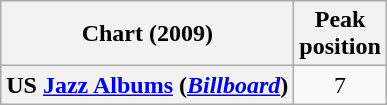<table class="wikitable plainrowheaders">
<tr>
<th scope="col">Chart (2009)</th>
<th scope="col">Peak<br>position</th>
</tr>
<tr>
<th scope="row">US <a href='#'>Jazz Albums</a> (<em><a href='#'>Billboard</a></em>)</th>
<td style="text-align:center">7</td>
</tr>
</table>
